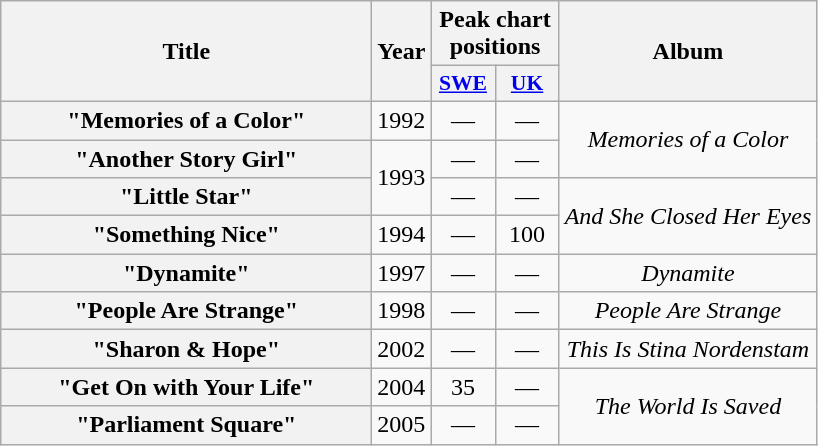<table class="wikitable plainrowheaders" style="text-align:center;">
<tr>
<th scope="col" rowspan="2" style="width:15em;">Title</th>
<th scope="col" rowspan="2">Year</th>
<th scope="col" colspan="2">Peak chart positions</th>
<th scope="col" rowspan="2">Album</th>
</tr>
<tr>
<th scope="col" style="width:2.5em;font-size:90%;"><a href='#'>SWE</a><br></th>
<th scope="col" style="width:2.5em;font-size:90%;"><a href='#'>UK</a><br></th>
</tr>
<tr>
<th scope="row">"Memories of a Color"</th>
<td>1992</td>
<td>—</td>
<td>—</td>
<td rowspan="2"><em>Memories of a Color</em></td>
</tr>
<tr>
<th scope="row">"Another Story Girl"</th>
<td rowspan="2">1993</td>
<td>—</td>
<td>—</td>
</tr>
<tr>
<th scope="row">"Little Star"</th>
<td>—</td>
<td>—</td>
<td rowspan="2"><em>And She Closed Her Eyes</em></td>
</tr>
<tr>
<th scope="row">"Something Nice"</th>
<td>1994</td>
<td>—</td>
<td>100</td>
</tr>
<tr>
<th scope="row">"Dynamite"</th>
<td>1997</td>
<td>—</td>
<td>—</td>
<td><em>Dynamite</em></td>
</tr>
<tr>
<th scope="row">"People Are Strange"</th>
<td>1998</td>
<td>—</td>
<td>—</td>
<td><em>People Are Strange</em></td>
</tr>
<tr>
<th scope="row">"Sharon & Hope"</th>
<td>2002</td>
<td>—</td>
<td>—</td>
<td><em>This Is Stina Nordenstam</em></td>
</tr>
<tr>
<th scope="row">"Get On with Your Life"</th>
<td>2004</td>
<td>35</td>
<td>—</td>
<td rowspan="2"><em>The World Is Saved</em></td>
</tr>
<tr>
<th scope="row">"Parliament Square"</th>
<td>2005</td>
<td>—</td>
<td>—</td>
</tr>
</table>
